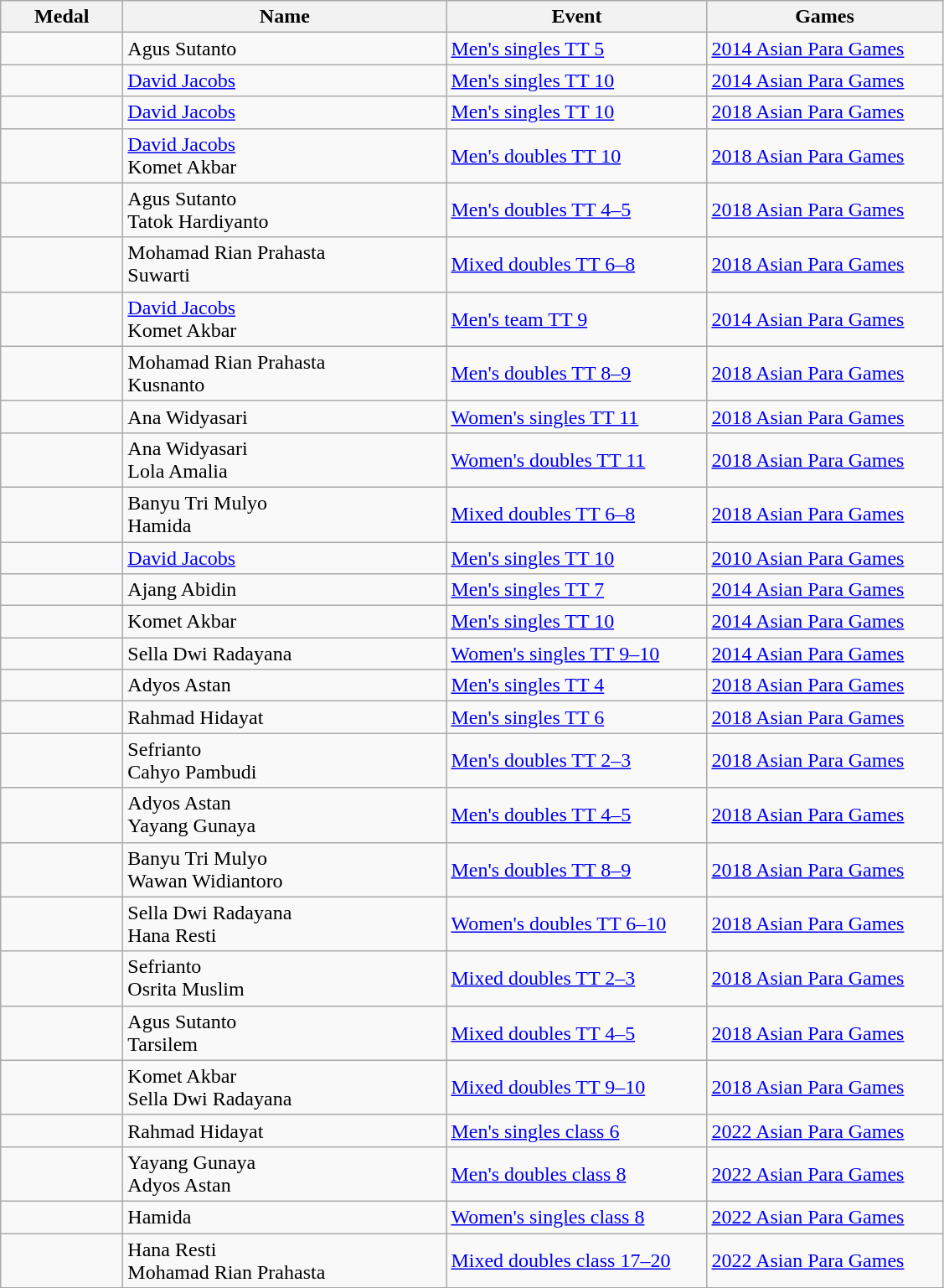<table class="wikitable sortable" style="font-size:100%">
<tr>
<th width="90">Medal</th>
<th width="250">Name</th>
<th width="200">Event</th>
<th width="180">Games</th>
</tr>
<tr>
<td></td>
<td>Agus Sutanto</td>
<td><a href='#'>Men's singles TT 5</a></td>
<td><a href='#'>2014 Asian Para Games</a></td>
</tr>
<tr>
<td></td>
<td><a href='#'>David Jacobs</a></td>
<td><a href='#'>Men's singles TT 10</a></td>
<td><a href='#'>2014 Asian Para Games</a></td>
</tr>
<tr>
<td></td>
<td><a href='#'>David Jacobs</a></td>
<td><a href='#'>Men's singles TT 10</a></td>
<td><a href='#'>2018 Asian Para Games</a></td>
</tr>
<tr>
<td></td>
<td><a href='#'>David Jacobs</a> <br> Komet Akbar</td>
<td><a href='#'>Men's doubles TT 10</a></td>
<td><a href='#'>2018 Asian Para Games</a></td>
</tr>
<tr>
<td></td>
<td>Agus Sutanto <br> Tatok Hardiyanto</td>
<td><a href='#'>Men's doubles TT 4–5</a></td>
<td><a href='#'>2018 Asian Para Games</a></td>
</tr>
<tr>
<td></td>
<td>Mohamad Rian Prahasta <br> Suwarti</td>
<td><a href='#'>Mixed doubles TT 6–8</a></td>
<td><a href='#'>2018 Asian Para Games</a></td>
</tr>
<tr>
<td></td>
<td><a href='#'>David Jacobs</a> <br> Komet Akbar</td>
<td><a href='#'>Men's team TT 9</a></td>
<td><a href='#'>2014 Asian Para Games</a></td>
</tr>
<tr>
<td></td>
<td>Mohamad Rian Prahasta <br> Kusnanto</td>
<td><a href='#'>Men's doubles TT 8–9</a></td>
<td><a href='#'>2018 Asian Para Games</a></td>
</tr>
<tr>
<td></td>
<td>Ana Widyasari</td>
<td><a href='#'>Women's singles TT 11</a></td>
<td><a href='#'>2018 Asian Para Games</a></td>
</tr>
<tr>
<td></td>
<td>Ana Widyasari <br> Lola Amalia</td>
<td><a href='#'>Women's doubles TT 11</a></td>
<td><a href='#'>2018 Asian Para Games</a></td>
</tr>
<tr>
<td></td>
<td>Banyu Tri Mulyo <br> Hamida</td>
<td><a href='#'>Mixed doubles TT 6–8</a></td>
<td><a href='#'>2018 Asian Para Games</a></td>
</tr>
<tr>
<td></td>
<td><a href='#'>David Jacobs</a></td>
<td><a href='#'>Men's singles TT 10</a></td>
<td><a href='#'>2010 Asian Para Games</a></td>
</tr>
<tr>
<td></td>
<td>Ajang Abidin</td>
<td><a href='#'>Men's singles TT 7</a></td>
<td><a href='#'>2014 Asian Para Games</a></td>
</tr>
<tr>
<td></td>
<td>Komet Akbar</td>
<td><a href='#'>Men's singles TT 10</a></td>
<td><a href='#'>2014 Asian Para Games</a></td>
</tr>
<tr>
<td></td>
<td>Sella Dwi Radayana</td>
<td><a href='#'>Women's singles TT 9–10</a></td>
<td><a href='#'>2014 Asian Para Games</a></td>
</tr>
<tr>
<td></td>
<td>Adyos Astan</td>
<td><a href='#'>Men's singles TT 4</a></td>
<td><a href='#'>2018 Asian Para Games</a></td>
</tr>
<tr>
<td></td>
<td>Rahmad Hidayat</td>
<td><a href='#'>Men's singles TT 6</a></td>
<td><a href='#'>2018 Asian Para Games</a></td>
</tr>
<tr>
<td></td>
<td>Sefrianto <br> Cahyo Pambudi</td>
<td><a href='#'>Men's doubles TT 2–3</a></td>
<td><a href='#'>2018 Asian Para Games</a></td>
</tr>
<tr>
<td></td>
<td>Adyos Astan <br> Yayang Gunaya</td>
<td><a href='#'>Men's doubles TT 4–5</a></td>
<td><a href='#'>2018 Asian Para Games</a></td>
</tr>
<tr>
<td></td>
<td>Banyu Tri Mulyo <br> Wawan Widiantoro</td>
<td><a href='#'>Men's doubles TT 8–9</a></td>
<td><a href='#'>2018 Asian Para Games</a></td>
</tr>
<tr>
<td></td>
<td>Sella Dwi Radayana <br> Hana Resti</td>
<td><a href='#'>Women's doubles TT 6–10</a></td>
<td><a href='#'>2018 Asian Para Games</a></td>
</tr>
<tr>
<td></td>
<td>Sefrianto <br> Osrita Muslim</td>
<td><a href='#'>Mixed doubles TT 2–3</a></td>
<td><a href='#'>2018 Asian Para Games</a></td>
</tr>
<tr>
<td></td>
<td>Agus Sutanto <br> Tarsilem</td>
<td><a href='#'>Mixed doubles TT 4–5</a></td>
<td><a href='#'>2018 Asian Para Games</a></td>
</tr>
<tr>
<td></td>
<td>Komet Akbar <br> Sella Dwi Radayana</td>
<td><a href='#'>Mixed doubles TT 9–10</a></td>
<td><a href='#'>2018 Asian Para Games</a></td>
</tr>
<tr>
<td></td>
<td>Rahmad Hidayat</td>
<td><a href='#'>Men's singles class 6</a></td>
<td><a href='#'>2022 Asian Para Games</a></td>
</tr>
<tr>
<td></td>
<td>Yayang Gunaya <br> Adyos Astan</td>
<td><a href='#'>Men's doubles class 8</a></td>
<td><a href='#'>2022 Asian Para Games</a></td>
</tr>
<tr>
<td></td>
<td>Hamida</td>
<td><a href='#'>Women's singles class 8</a></td>
<td><a href='#'>2022 Asian Para Games</a></td>
</tr>
<tr>
<td></td>
<td>Hana Resti <br> Mohamad Rian Prahasta</td>
<td><a href='#'>Mixed doubles class 17–20</a></td>
<td><a href='#'>2022 Asian Para Games</a></td>
</tr>
<tr>
</tr>
</table>
